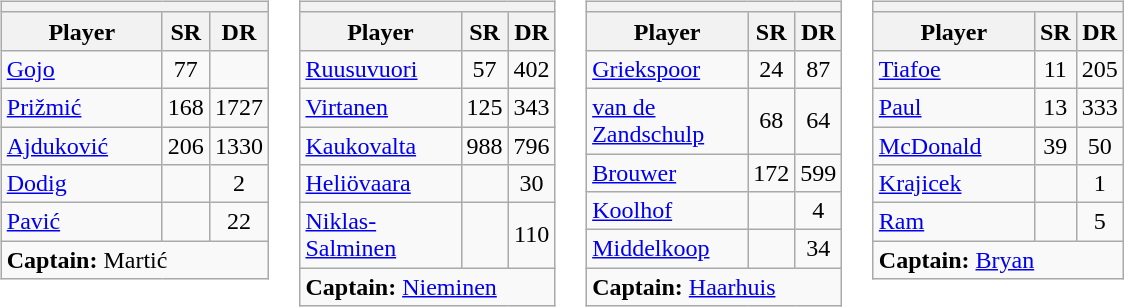<table>
<tr valign=top>
<td><br><table class="wikitable sortable nowrap">
<tr>
<th colspan=3></th>
</tr>
<tr>
<th width=100>Player</th>
<th width=20>SR</th>
<th width=20>DR</th>
</tr>
<tr>
<td><a href='#'>Gojo</a></td>
<td align=center>77</td>
<td align=center></td>
</tr>
<tr>
<td><a href='#'>Prižmić</a></td>
<td align=center>168</td>
<td align=center>1727</td>
</tr>
<tr>
<td><a href='#'>Ajduković</a></td>
<td align=center>206</td>
<td align=center>1330</td>
</tr>
<tr>
<td><a href='#'>Dodig</a></td>
<td align=center></td>
<td align=center>2</td>
</tr>
<tr>
<td><a href='#'>Pavić</a></td>
<td align=center></td>
<td align=center>22</td>
</tr>
<tr class="sortbottom">
<td colspan=3><strong>Captain:</strong> Martić</td>
</tr>
</table>
</td>
<td><br><table class="wikitable sortable nowrap">
<tr>
<th colspan=3></th>
</tr>
<tr>
<th width=100>Player</th>
<th width=20>SR</th>
<th width=20>DR</th>
</tr>
<tr>
<td><a href='#'>Ruusuvuori</a></td>
<td align=center>57</td>
<td align=center>402</td>
</tr>
<tr>
<td><a href='#'>Virtanen</a></td>
<td align=center>125</td>
<td align=center>343</td>
</tr>
<tr>
<td><a href='#'>Kaukovalta</a></td>
<td align=center>988</td>
<td align=center>796</td>
</tr>
<tr>
<td><a href='#'>Heliövaara</a></td>
<td align=center></td>
<td align=center>30</td>
</tr>
<tr>
<td><a href='#'>Niklas-Salminen</a></td>
<td align=center></td>
<td align=center>110</td>
</tr>
<tr class="sortbottom">
<td colspan=3><strong>Captain:</strong> <a href='#'>Nieminen</a></td>
</tr>
</table>
</td>
<td><br><table class="wikitable sortable nowrap">
<tr>
<th colspan=3></th>
</tr>
<tr>
<th width=100>Player</th>
<th width=20>SR</th>
<th width=20>DR</th>
</tr>
<tr>
<td><a href='#'>Griekspoor</a></td>
<td align=center>24</td>
<td align=center>87</td>
</tr>
<tr>
<td><a href='#'>van de Zandschulp</a></td>
<td align=center>68</td>
<td align=center>64</td>
</tr>
<tr>
<td><a href='#'>Brouwer</a></td>
<td align=center>172</td>
<td align=center>599</td>
</tr>
<tr>
<td><a href='#'>Koolhof</a></td>
<td align=center></td>
<td align=center>4</td>
</tr>
<tr>
<td><a href='#'>Middelkoop</a></td>
<td align=center></td>
<td align=center>34</td>
</tr>
<tr class="sortbottom">
<td colspan=3><strong>Captain:</strong> <a href='#'>Haarhuis</a></td>
</tr>
</table>
</td>
<td><br><table class="wikitable sortable nowrap">
<tr>
<th colspan=3></th>
</tr>
<tr>
<th width=100>Player</th>
<th width=20>SR</th>
<th width=20>DR</th>
</tr>
<tr>
<td><a href='#'>Tiafoe</a></td>
<td align=center>11</td>
<td align=center>205</td>
</tr>
<tr>
<td><a href='#'>Paul</a></td>
<td align=center>13</td>
<td align=center>333</td>
</tr>
<tr>
<td><a href='#'>McDonald</a></td>
<td align=center>39</td>
<td align=center>50</td>
</tr>
<tr>
<td><a href='#'>Krajicek</a></td>
<td align=center></td>
<td align=center>1</td>
</tr>
<tr>
<td><a href='#'>Ram</a></td>
<td align=center></td>
<td align=center>5</td>
</tr>
<tr class="sortbottom">
<td colspan=3><strong>Captain:</strong> <a href='#'>Bryan</a></td>
</tr>
</table>
</td>
</tr>
</table>
